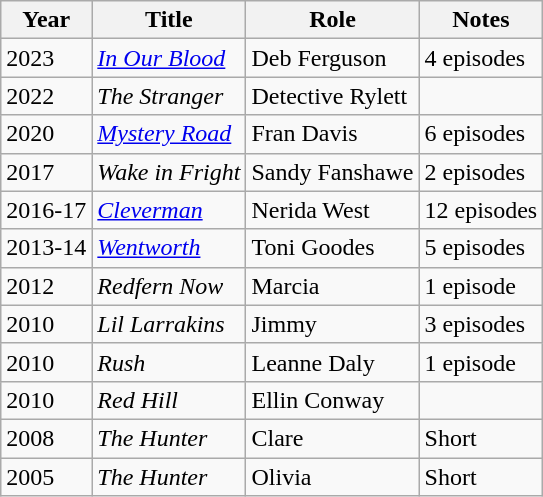<table class="wikitable">
<tr>
<th>Year</th>
<th>Title</th>
<th>Role</th>
<th>Notes</th>
</tr>
<tr>
<td>2023</td>
<td><em><a href='#'>In Our Blood</a></em> </td>
<td>Deb Ferguson</td>
<td>4 episodes</td>
</tr>
<tr>
<td>2022</td>
<td><em>The Stranger</em></td>
<td>Detective Rylett</td>
<td></td>
</tr>
<tr>
<td>2020</td>
<td><em><a href='#'>Mystery Road</a></em></td>
<td>Fran Davis</td>
<td>6 episodes</td>
</tr>
<tr>
<td>2017</td>
<td><em>Wake in Fright</em></td>
<td>Sandy Fanshawe</td>
<td>2 episodes</td>
</tr>
<tr>
<td>2016-17</td>
<td><em><a href='#'>Cleverman</a></em></td>
<td>Nerida West</td>
<td>12 episodes</td>
</tr>
<tr>
<td>2013-14</td>
<td><em><a href='#'>Wentworth</a></em></td>
<td>Toni Goodes</td>
<td>5 episodes</td>
</tr>
<tr>
<td>2012</td>
<td><em>Redfern Now</em></td>
<td>Marcia</td>
<td>1 episode</td>
</tr>
<tr>
<td>2010</td>
<td><em>Lil Larrakins</em></td>
<td>Jimmy</td>
<td>3 episodes</td>
</tr>
<tr>
<td>2010</td>
<td><em>Rush</em></td>
<td>Leanne Daly</td>
<td>1 episode</td>
</tr>
<tr>
<td>2010</td>
<td><em>Red Hill</em></td>
<td>Ellin Conway</td>
<td></td>
</tr>
<tr>
<td>2008</td>
<td><em>The Hunter</em></td>
<td>Clare</td>
<td>Short</td>
</tr>
<tr>
<td>2005</td>
<td><em>The Hunter</em></td>
<td>Olivia</td>
<td>Short</td>
</tr>
</table>
